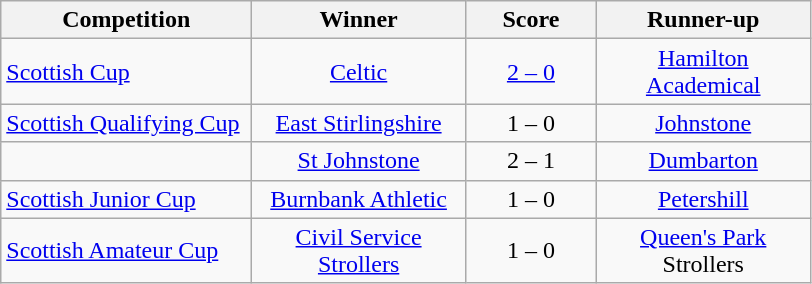<table class="wikitable" style="text-align: center;">
<tr>
<th width=160>Competition</th>
<th width=135>Winner</th>
<th width=80>Score</th>
<th width=135>Runner-up</th>
</tr>
<tr>
<td align=left><a href='#'>Scottish Cup</a></td>
<td><a href='#'>Celtic</a></td>
<td><a href='#'>2 – 0</a></td>
<td><a href='#'>Hamilton Academical</a></td>
</tr>
<tr>
<td align=left><a href='#'>Scottish Qualifying Cup</a></td>
<td><a href='#'>East Stirlingshire</a></td>
<td>1 – 0</td>
<td><a href='#'>Johnstone</a></td>
</tr>
<tr>
<td align=left></td>
<td><a href='#'>St Johnstone</a></td>
<td>2 – 1</td>
<td><a href='#'>Dumbarton</a></td>
</tr>
<tr>
<td align=left><a href='#'>Scottish Junior Cup</a></td>
<td><a href='#'>Burnbank Athletic</a></td>
<td>1 – 0</td>
<td><a href='#'>Petershill</a></td>
</tr>
<tr>
<td align=left><a href='#'>Scottish Amateur Cup</a></td>
<td><a href='#'>Civil Service Strollers</a></td>
<td>1 – 0</td>
<td><a href='#'>Queen's Park</a> Strollers</td>
</tr>
</table>
